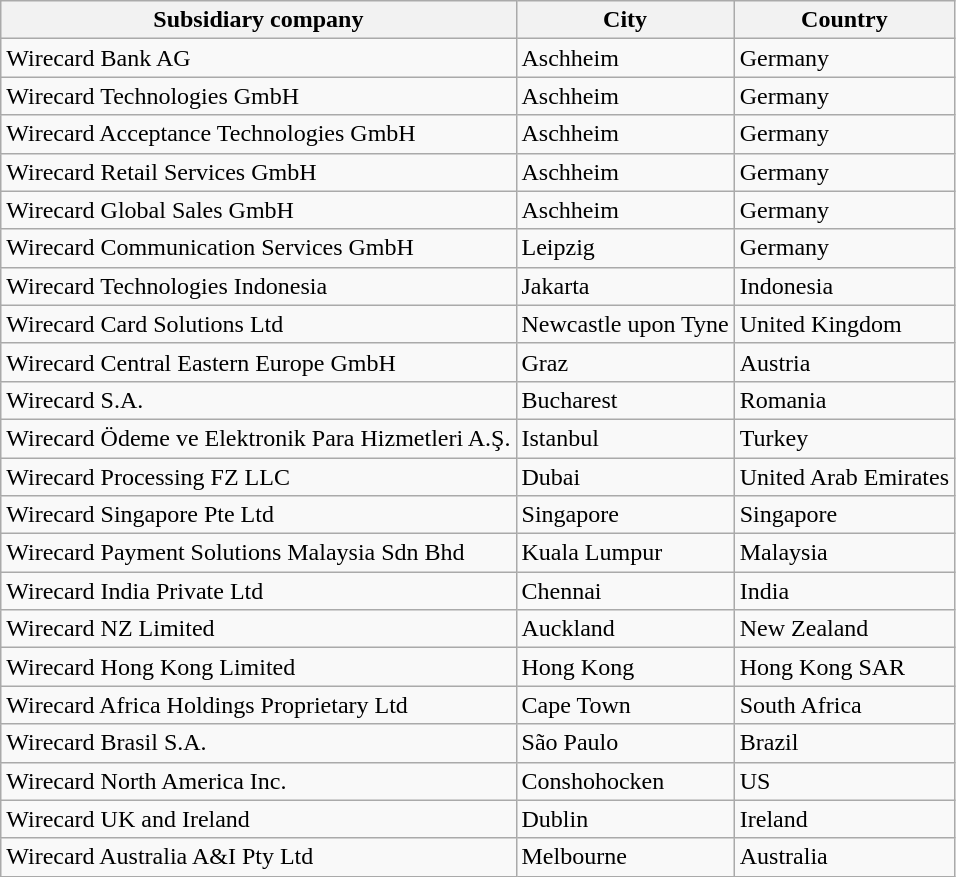<table class="wikitable sortable">
<tr>
<th>Subsidiary company</th>
<th>City</th>
<th>Country</th>
</tr>
<tr>
<td>Wirecard Bank AG</td>
<td>Aschheim</td>
<td>Germany</td>
</tr>
<tr>
<td>Wirecard Technologies GmbH</td>
<td>Aschheim</td>
<td>Germany</td>
</tr>
<tr>
<td>Wirecard Acceptance Technologies GmbH</td>
<td>Aschheim</td>
<td>Germany</td>
</tr>
<tr>
<td>Wirecard Retail Services GmbH</td>
<td>Aschheim</td>
<td>Germany</td>
</tr>
<tr>
<td>Wirecard Global Sales GmbH</td>
<td>Aschheim</td>
<td>Germany</td>
</tr>
<tr>
<td>Wirecard Communication Services GmbH</td>
<td>Leipzig</td>
<td>Germany</td>
</tr>
<tr>
<td>Wirecard Technologies Indonesia</td>
<td>Jakarta</td>
<td>Indonesia</td>
</tr>
<tr>
<td>Wirecard Card Solutions Ltd</td>
<td>Newcastle upon Tyne</td>
<td>United Kingdom</td>
</tr>
<tr>
<td>Wirecard Central Eastern Europe GmbH</td>
<td>Graz</td>
<td>Austria</td>
</tr>
<tr>
<td>Wirecard S.A.</td>
<td>Bucharest</td>
<td>Romania</td>
</tr>
<tr>
<td>Wirecard Ödeme ve Elektronik Para Hizmetleri A.Ş.</td>
<td>Istanbul</td>
<td>Turkey</td>
</tr>
<tr>
<td>Wirecard Processing FZ LLC</td>
<td>Dubai</td>
<td>United Arab Emirates</td>
</tr>
<tr>
<td>Wirecard Singapore Pte Ltd</td>
<td>Singapore</td>
<td>Singapore</td>
</tr>
<tr>
<td>Wirecard Payment Solutions Malaysia Sdn Bhd</td>
<td>Kuala Lumpur</td>
<td>Malaysia</td>
</tr>
<tr>
<td>Wirecard India Private Ltd</td>
<td>Chennai</td>
<td>India</td>
</tr>
<tr>
<td>Wirecard NZ Limited</td>
<td>Auckland</td>
<td>New Zealand</td>
</tr>
<tr>
<td>Wirecard Hong Kong Limited</td>
<td>Hong Kong</td>
<td>Hong Kong SAR</td>
</tr>
<tr>
<td>Wirecard Africa Holdings Proprietary Ltd</td>
<td>Cape Town</td>
<td>South Africa</td>
</tr>
<tr>
<td>Wirecard Brasil S.A.</td>
<td>São Paulo</td>
<td>Brazil</td>
</tr>
<tr>
<td>Wirecard North America Inc.</td>
<td>Conshohocken</td>
<td>US</td>
</tr>
<tr>
<td>Wirecard UK and Ireland</td>
<td>Dublin</td>
<td>Ireland</td>
</tr>
<tr>
<td>Wirecard Australia A&I Pty Ltd</td>
<td>Melbourne</td>
<td>Australia</td>
</tr>
</table>
